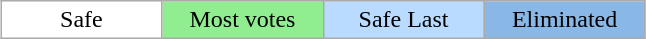<table class="wikitable" style="margin:1em auto; text-align:center;">
<tr>
<td style="background:white; width:100px;">Safe</td>
<td style="background:lightgreen; width:100px;">Most votes</td>
<td style="background:#b8dbff; width:100px;">Safe Last</td>
<td style="background:#8ab8e6; width:100px;">Eliminated</td>
</tr>
</table>
